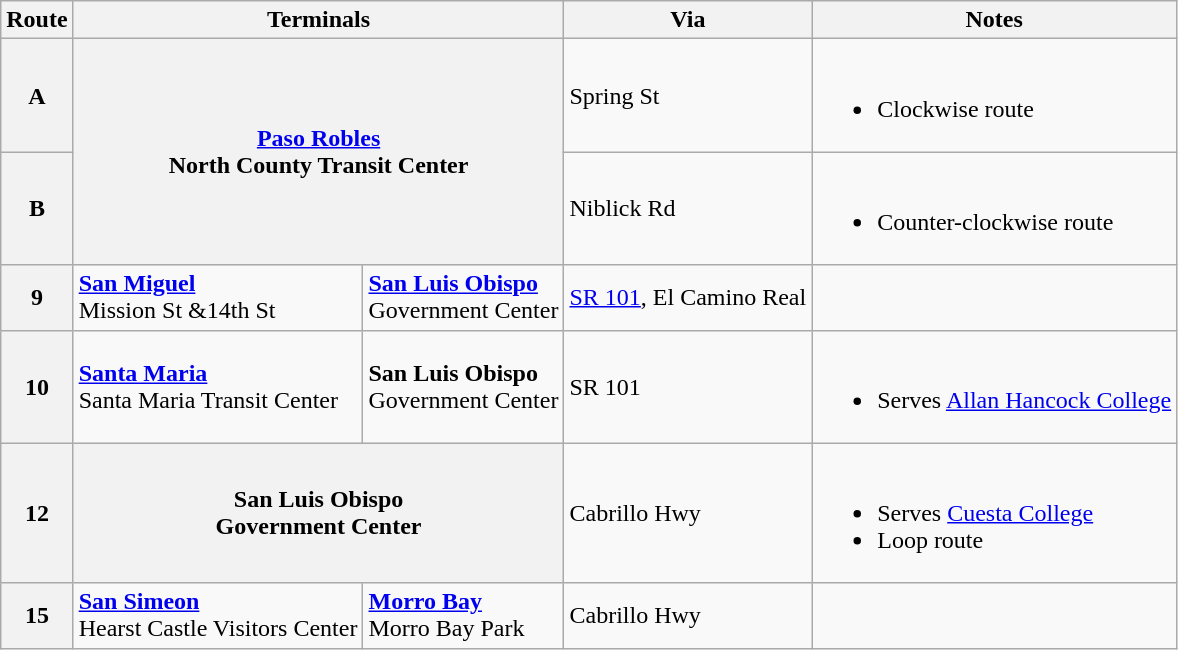<table class="wikitable">
<tr>
<th>Route</th>
<th colspan="2">Terminals</th>
<th>Via</th>
<th>Notes</th>
</tr>
<tr>
<th>A</th>
<th colspan="2" rowspan="2"><a href='#'>Paso Robles</a><br>North County Transit Center</th>
<td>Spring St</td>
<td><br><ul><li>Clockwise route</li></ul></td>
</tr>
<tr>
<th>B</th>
<td>Niblick Rd</td>
<td><br><ul><li>Counter-clockwise route</li></ul></td>
</tr>
<tr>
<th>9</th>
<td><strong><a href='#'>San Miguel</a></strong><br>Mission St &14th St</td>
<td><a href='#'><strong>San Luis Obispo</strong></a><br>Government Center</td>
<td><a href='#'>SR 101</a>, El Camino Real</td>
<td></td>
</tr>
<tr>
<th>10</th>
<td><strong><a href='#'>Santa Maria</a></strong><br>Santa Maria Transit Center</td>
<td><strong>San Luis Obispo</strong><br>Government Center</td>
<td>SR 101</td>
<td><br><ul><li>Serves <a href='#'>Allan Hancock College</a></li></ul></td>
</tr>
<tr>
<th>12</th>
<th colspan="2"><strong>San Luis Obispo</strong><br>Government Center</th>
<td>Cabrillo Hwy</td>
<td><br><ul><li>Serves <a href='#'>Cuesta College</a></li><li>Loop route</li></ul></td>
</tr>
<tr>
<th>15</th>
<td><strong><a href='#'>San Simeon</a></strong><br>Hearst Castle Visitors Center</td>
<td><strong><a href='#'>Morro Bay</a></strong><br>Morro Bay Park</td>
<td>Cabrillo Hwy</td>
<td></td>
</tr>
</table>
